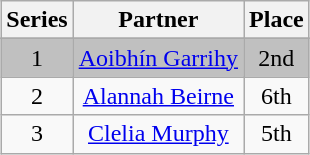<table class="wikitable sortable" style="margin:auto; text-align:center;">
<tr>
<th>Series</th>
<th>Partner</th>
<th>Place</th>
</tr>
<tr>
</tr>
<tr bgcolor="silver">
<td>1</td>
<td><a href='#'>Aoibhín Garrihy</a></td>
<td>2nd</td>
</tr>
<tr>
<td>2</td>
<td><a href='#'>Alannah Beirne</a></td>
<td>6th</td>
</tr>
<tr>
<td>3</td>
<td><a href='#'>Clelia Murphy</a></td>
<td>5th</td>
</tr>
</table>
